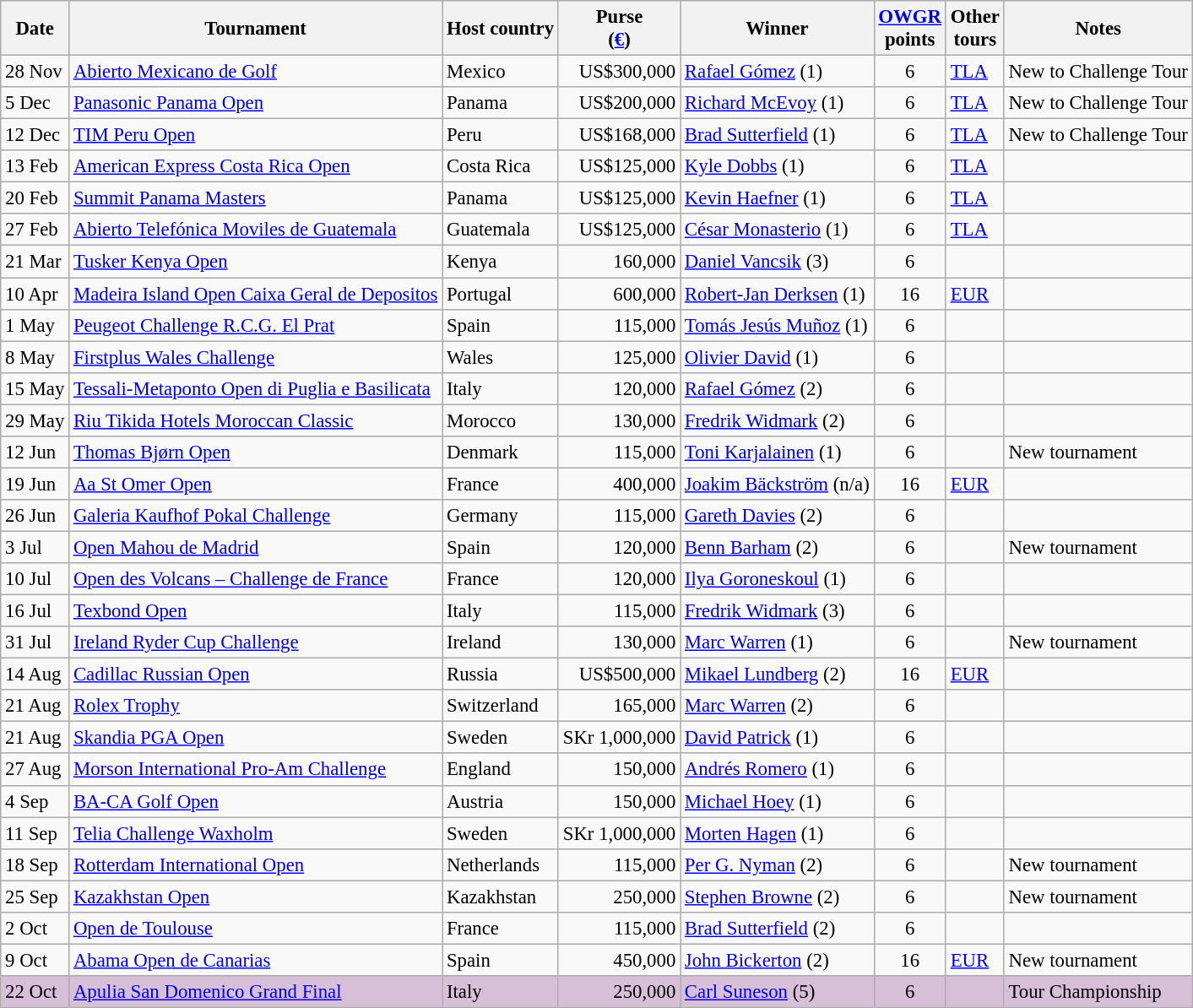<table class="wikitable" style="font-size:95%">
<tr>
<th>Date</th>
<th>Tournament</th>
<th>Host country</th>
<th>Purse<br>(<a href='#'>€</a>)</th>
<th>Winner</th>
<th><a href='#'>OWGR</a><br>points</th>
<th>Other<br>tours</th>
<th>Notes</th>
</tr>
<tr>
<td>28 Nov</td>
<td><a href='#'>Abierto Mexicano de Golf</a></td>
<td>Mexico</td>
<td align=right>US$300,000</td>
<td> <a href='#'>Rafael Gómez</a> (1)</td>
<td align=center>6</td>
<td><a href='#'>TLA</a></td>
<td>New to Challenge Tour</td>
</tr>
<tr>
<td>5 Dec</td>
<td><a href='#'>Panasonic Panama Open</a></td>
<td>Panama</td>
<td align=right>US$200,000</td>
<td> <a href='#'>Richard McEvoy</a> (1)</td>
<td align=center>6</td>
<td><a href='#'>TLA</a></td>
<td>New to Challenge Tour</td>
</tr>
<tr>
<td>12 Dec</td>
<td><a href='#'>TIM Peru Open</a></td>
<td>Peru</td>
<td align=right>US$168,000</td>
<td> <a href='#'>Brad Sutterfield</a> (1)</td>
<td align=center>6</td>
<td><a href='#'>TLA</a></td>
<td>New to Challenge Tour</td>
</tr>
<tr>
<td>13 Feb</td>
<td><a href='#'>American Express Costa Rica Open</a></td>
<td>Costa Rica</td>
<td align=right>US$125,000</td>
<td> <a href='#'>Kyle Dobbs</a> (1)</td>
<td align=center>6</td>
<td><a href='#'>TLA</a></td>
<td></td>
</tr>
<tr>
<td>20 Feb</td>
<td><a href='#'>Summit Panama Masters</a></td>
<td>Panama</td>
<td align=right>US$125,000</td>
<td> <a href='#'>Kevin Haefner</a> (1)</td>
<td align=center>6</td>
<td><a href='#'>TLA</a></td>
<td></td>
</tr>
<tr>
<td>27 Feb</td>
<td><a href='#'>Abierto Telefónica Moviles de Guatemala</a></td>
<td>Guatemala</td>
<td align=right>US$125,000</td>
<td> <a href='#'>César Monasterio</a> (1)</td>
<td align=center>6</td>
<td><a href='#'>TLA</a></td>
<td></td>
</tr>
<tr>
<td>21 Mar</td>
<td><a href='#'>Tusker Kenya Open</a></td>
<td>Kenya</td>
<td align=right>160,000</td>
<td> <a href='#'>Daniel Vancsik</a> (3)</td>
<td align=center>6</td>
<td></td>
<td></td>
</tr>
<tr>
<td>10 Apr</td>
<td><a href='#'>Madeira Island Open Caixa Geral de Depositos</a></td>
<td>Portugal</td>
<td align=right>600,000</td>
<td> <a href='#'>Robert-Jan Derksen</a> (1)</td>
<td align=center>16</td>
<td><a href='#'>EUR</a></td>
<td></td>
</tr>
<tr>
<td>1 May</td>
<td><a href='#'>Peugeot Challenge R.C.G. El Prat</a></td>
<td>Spain</td>
<td align=right>115,000</td>
<td> <a href='#'>Tomás Jesús Muñoz</a> (1)</td>
<td align=center>6</td>
<td></td>
<td></td>
</tr>
<tr>
<td>8 May</td>
<td><a href='#'>Firstplus Wales Challenge</a></td>
<td>Wales</td>
<td align=right>125,000</td>
<td> <a href='#'>Olivier David</a> (1)</td>
<td align=center>6</td>
<td></td>
<td></td>
</tr>
<tr>
<td>15 May</td>
<td><a href='#'>Tessali-Metaponto Open di Puglia e Basilicata</a></td>
<td>Italy</td>
<td align=right>120,000</td>
<td> <a href='#'>Rafael Gómez</a> (2)</td>
<td align=center>6</td>
<td></td>
<td></td>
</tr>
<tr>
<td>29 May</td>
<td><a href='#'>Riu Tikida Hotels Moroccan Classic</a></td>
<td>Morocco</td>
<td align=right>130,000</td>
<td> <a href='#'>Fredrik Widmark</a> (2)</td>
<td align=center>6</td>
<td></td>
<td></td>
</tr>
<tr>
<td>12 Jun</td>
<td><a href='#'>Thomas Bjørn Open</a></td>
<td>Denmark</td>
<td align=right>115,000</td>
<td> <a href='#'>Toni Karjalainen</a> (1)</td>
<td align=center>6</td>
<td></td>
<td>New tournament</td>
</tr>
<tr>
<td>19 Jun</td>
<td><a href='#'>Aa St Omer Open</a></td>
<td>France</td>
<td align=right>400,000</td>
<td> <a href='#'>Joakim Bäckström</a> (n/a)</td>
<td align=center>16</td>
<td><a href='#'>EUR</a></td>
<td></td>
</tr>
<tr>
<td>26 Jun</td>
<td><a href='#'>Galeria Kaufhof Pokal Challenge</a></td>
<td>Germany</td>
<td align=right>115,000</td>
<td> <a href='#'>Gareth Davies</a> (2)</td>
<td align=center>6</td>
<td></td>
<td></td>
</tr>
<tr>
<td>3 Jul</td>
<td><a href='#'>Open Mahou de Madrid</a></td>
<td>Spain</td>
<td align=right>120,000</td>
<td> <a href='#'>Benn Barham</a> (2)</td>
<td align=center>6</td>
<td></td>
<td>New tournament</td>
</tr>
<tr>
<td>10 Jul</td>
<td><a href='#'>Open des Volcans – Challenge de France</a></td>
<td>France</td>
<td align=right>120,000</td>
<td> <a href='#'>Ilya Goroneskoul</a> (1)</td>
<td align=center>6</td>
<td></td>
<td></td>
</tr>
<tr>
<td>16 Jul</td>
<td><a href='#'>Texbond Open</a></td>
<td>Italy</td>
<td align=right>115,000</td>
<td> <a href='#'>Fredrik Widmark</a> (3)</td>
<td align=center>6</td>
<td></td>
<td></td>
</tr>
<tr>
<td>31 Jul</td>
<td><a href='#'>Ireland Ryder Cup Challenge</a></td>
<td>Ireland</td>
<td align=right>130,000</td>
<td> <a href='#'>Marc Warren</a> (1)</td>
<td align=center>6</td>
<td></td>
<td>New tournament</td>
</tr>
<tr>
<td>14 Aug</td>
<td><a href='#'>Cadillac Russian Open</a></td>
<td>Russia</td>
<td align=right>US$500,000</td>
<td> <a href='#'>Mikael Lundberg</a> (2)</td>
<td align=center>16</td>
<td><a href='#'>EUR</a></td>
<td></td>
</tr>
<tr>
<td>21 Aug</td>
<td><a href='#'>Rolex Trophy</a></td>
<td>Switzerland</td>
<td align=right>165,000</td>
<td> <a href='#'>Marc Warren</a> (2)</td>
<td align=center>6</td>
<td></td>
<td></td>
</tr>
<tr>
<td>21 Aug</td>
<td><a href='#'>Skandia PGA Open</a></td>
<td>Sweden</td>
<td align=right>SKr 1,000,000</td>
<td> <a href='#'>David Patrick</a> (1)</td>
<td align=center>6</td>
<td></td>
<td></td>
</tr>
<tr>
<td>27 Aug</td>
<td><a href='#'>Morson International Pro-Am Challenge</a></td>
<td>England</td>
<td align=right>150,000</td>
<td> <a href='#'>Andrés Romero</a> (1)</td>
<td align=center>6</td>
<td></td>
<td></td>
</tr>
<tr>
<td>4 Sep</td>
<td><a href='#'>BA-CA Golf Open</a></td>
<td>Austria</td>
<td align=right>150,000</td>
<td> <a href='#'>Michael Hoey</a> (1)</td>
<td align=center>6</td>
<td></td>
<td></td>
</tr>
<tr>
<td>11 Sep</td>
<td><a href='#'>Telia Challenge Waxholm</a></td>
<td>Sweden</td>
<td align=right>SKr 1,000,000</td>
<td> <a href='#'>Morten Hagen</a> (1)</td>
<td align=center>6</td>
<td></td>
<td></td>
</tr>
<tr>
<td>18 Sep</td>
<td><a href='#'>Rotterdam International Open</a></td>
<td>Netherlands</td>
<td align=right>115,000</td>
<td> <a href='#'>Per G. Nyman</a> (2)</td>
<td align=center>6</td>
<td></td>
<td>New tournament</td>
</tr>
<tr>
<td>25 Sep</td>
<td><a href='#'>Kazakhstan Open</a></td>
<td>Kazakhstan</td>
<td align=right>250,000</td>
<td> <a href='#'>Stephen Browne</a> (2)</td>
<td align=center>6</td>
<td></td>
<td>New tournament</td>
</tr>
<tr>
<td>2 Oct</td>
<td><a href='#'>Open de Toulouse</a></td>
<td>France</td>
<td align=right>115,000</td>
<td> <a href='#'>Brad Sutterfield</a> (2)</td>
<td align=center>6</td>
<td></td>
<td></td>
</tr>
<tr>
<td>9 Oct</td>
<td><a href='#'>Abama Open de Canarias</a></td>
<td>Spain</td>
<td align=right>450,000</td>
<td> <a href='#'>John Bickerton</a> (2)</td>
<td align=center>16</td>
<td><a href='#'>EUR</a></td>
<td>New tournament</td>
</tr>
<tr style="background:thistle;">
<td>22 Oct</td>
<td><a href='#'>Apulia San Domenico Grand Final</a></td>
<td>Italy</td>
<td align=right>250,000</td>
<td> <a href='#'>Carl Suneson</a> (5)</td>
<td align=center>6</td>
<td></td>
<td>Tour Championship</td>
</tr>
</table>
